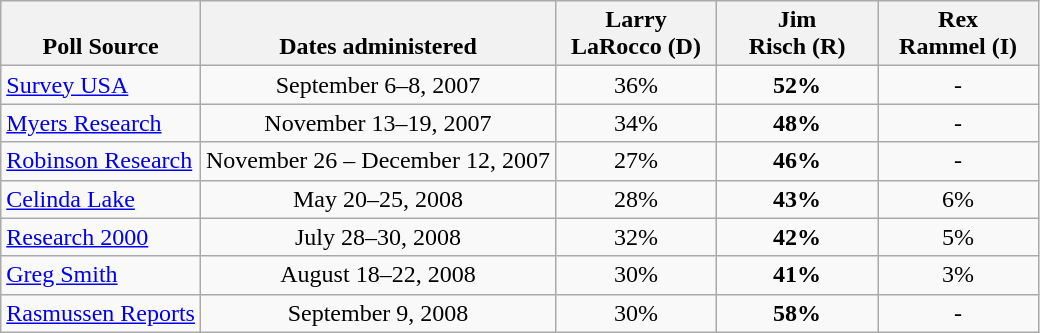<table class="wikitable" style="text-align:center">
<tr valign=bottom>
<th>Poll Source</th>
<th>Dates administered</th>
<th style="width:100px;">Larry<br>LaRocco (D)</th>
<th style="width:100px;">Jim<br>Risch (R)</th>
<th style="width:100px;">Rex<br>Rammel (I)</th>
</tr>
<tr>
<td align=left><a href='#'>Survey USA</a></td>
<td>September 6–8, 2007</td>
<td>36%</td>
<td><strong>52%</strong></td>
<td>-</td>
</tr>
<tr>
<td align=left><a href='#'>Myers Research</a></td>
<td>November 13–19, 2007</td>
<td>34%</td>
<td><strong>48%</strong></td>
<td>-</td>
</tr>
<tr>
<td align=left><a href='#'>Robinson Research</a></td>
<td>November 26 – December 12, 2007</td>
<td>27%</td>
<td><strong>46%</strong></td>
<td>-</td>
</tr>
<tr>
<td align=left><a href='#'>Celinda Lake</a></td>
<td>May 20–25, 2008</td>
<td>28%</td>
<td><strong>43%</strong></td>
<td>6%</td>
</tr>
<tr>
<td align=left><a href='#'>Research 2000</a></td>
<td>July 28–30, 2008</td>
<td>32%</td>
<td><strong>42%</strong></td>
<td>5%</td>
</tr>
<tr>
<td align=left><a href='#'>Greg Smith</a></td>
<td>August 18–22, 2008</td>
<td>30%</td>
<td><strong>41%</strong></td>
<td>3%</td>
</tr>
<tr>
<td align=left><a href='#'>Rasmussen Reports</a></td>
<td>September 9, 2008</td>
<td>30%</td>
<td><strong>58%</strong></td>
<td>-</td>
</tr>
</table>
